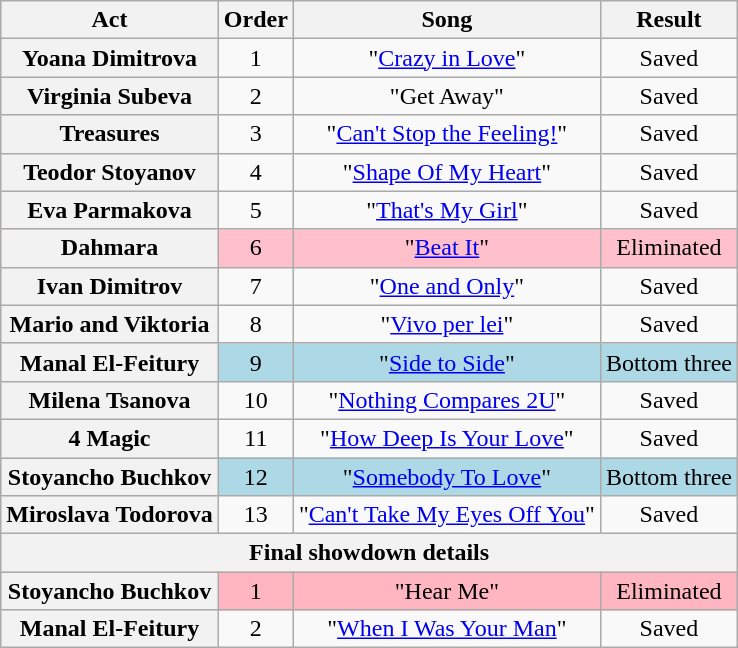<table class="wikitable plainrowheaders" style="text-align:center;">
<tr>
<th scope="col">Act</th>
<th scope="col">Order</th>
<th scope="col">Song</th>
<th scope="col">Result</th>
</tr>
<tr>
<th scope="row">Yoana Dimitrova</th>
<td>1</td>
<td>"<a href='#'>Crazy in Love</a>"</td>
<td>Saved</td>
</tr>
<tr>
<th scope="row">Virginia Subeva</th>
<td>2</td>
<td>"Get Away"</td>
<td>Saved</td>
</tr>
<tr>
<th scope="row">Treasures</th>
<td>3</td>
<td>"<a href='#'>Can't Stop the Feeling!</a>"</td>
<td>Saved</td>
</tr>
<tr>
<th scope="row">Teodor Stoyanov</th>
<td>4</td>
<td>"<a href='#'>Shape Of My Heart</a>"</td>
<td>Saved</td>
</tr>
<tr>
<th scope="row">Eva Parmakova</th>
<td>5</td>
<td>"<a href='#'>That's My Girl</a>"</td>
<td>Saved</td>
</tr>
<tr style="background:pink;">
<th scope="row">Dahmara</th>
<td>6</td>
<td>"<a href='#'>Beat It</a>"</td>
<td>Eliminated</td>
</tr>
<tr>
<th scope="row">Ivan Dimitrov</th>
<td>7</td>
<td>"<a href='#'>One and Only</a>"</td>
<td>Saved</td>
</tr>
<tr>
<th scope="row">Mario and Viktoria</th>
<td>8</td>
<td>"<a href='#'>Vivo per lei</a>"</td>
<td>Saved</td>
</tr>
<tr style="background:lightblue;">
<th scope="row">Manal El-Feitury</th>
<td>9</td>
<td>"<a href='#'>Side to Side</a>"</td>
<td>Bottom three</td>
</tr>
<tr>
<th scope="row">Milena Tsanova</th>
<td>10</td>
<td>"<a href='#'>Nothing Compares 2U</a>"</td>
<td>Saved</td>
</tr>
<tr>
<th scope="row">4 Magic</th>
<td>11</td>
<td>"<a href='#'>How Deep Is Your Love</a>"</td>
<td>Saved</td>
</tr>
<tr style="background:lightblue;">
<th scope="row">Stoyancho Buchkov</th>
<td>12</td>
<td>"<a href='#'>Somebody To Love</a>"</td>
<td>Bottom three</td>
</tr>
<tr>
<th scope="row">Miroslava Todorova</th>
<td>13</td>
<td>"<a href='#'>Can't Take My Eyes Off You</a>"</td>
<td>Saved</td>
</tr>
<tr>
<th colspan="4">Final showdown details</th>
</tr>
<tr style="background:lightpink;">
<th scope="row">Stoyancho Buchkov</th>
<td>1</td>
<td>"Hear Me"</td>
<td>Eliminated</td>
</tr>
<tr>
<th scope="row">Manal El-Feitury</th>
<td>2</td>
<td>"<a href='#'>When I Was Your Man</a>"</td>
<td>Saved</td>
</tr>
</table>
